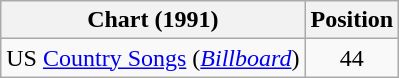<table class="wikitable sortable">
<tr>
<th scope="col">Chart (1991)</th>
<th scope="col">Position</th>
</tr>
<tr>
<td>US <a href='#'>Country Songs</a> (<em><a href='#'>Billboard</a></em>)</td>
<td align="center">44</td>
</tr>
</table>
